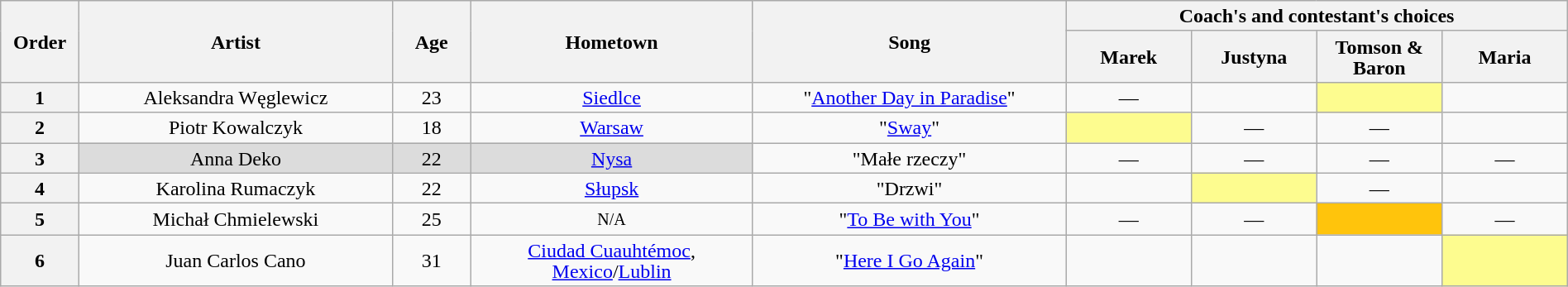<table class="wikitable" style="text-align:center; line-height:17px; width:100%;">
<tr>
<th width="5%" rowspan="2" scope="col">Order</th>
<th scope="col" rowspan="2" width="20%">Artist</th>
<th width="5%" rowspan="2" scope="col">Age</th>
<th scope="col" rowspan="2" width="18%">Hometown</th>
<th scope="col" rowspan="2" width="20%">Song</th>
<th scope="col" colspan="4" width="32%">Coach's and contestant's choices</th>
</tr>
<tr>
<th width="8%">Marek</th>
<th width="8%">Justyna</th>
<th width="8%">Tomson & Baron</th>
<th width="8%">Maria</th>
</tr>
<tr>
<th>1</th>
<td>Aleksandra Węglewicz</td>
<td>23</td>
<td><a href='#'>Siedlce</a></td>
<td>"<a href='#'>Another Day in Paradise</a>"</td>
<td>—</td>
<td><strong></strong></td>
<td style="background:#fdfc8f;"><strong></strong></td>
<td><strong></strong></td>
</tr>
<tr>
<th>2</th>
<td>Piotr Kowalczyk</td>
<td>18</td>
<td><a href='#'>Warsaw</a></td>
<td>"<a href='#'>Sway</a>"</td>
<td style="background:#fdfc8f;"><strong></strong></td>
<td>—</td>
<td>—</td>
<td><strong></strong></td>
</tr>
<tr>
<th>3</th>
<td style="background:#DCDCDC;">Anna Deko</td>
<td style="background:#DCDCDC;">22</td>
<td style="background:#DCDCDC;"><a href='#'>Nysa</a></td>
<td>"Małe rzeczy"</td>
<td>—</td>
<td>—</td>
<td>—</td>
<td>—</td>
</tr>
<tr>
<th>4</th>
<td>Karolina Rumaczyk</td>
<td>22</td>
<td><a href='#'>Słupsk</a></td>
<td>"Drzwi"</td>
<td><strong></strong></td>
<td style="background:#fdfc8f;"><strong></strong></td>
<td>—</td>
<td><strong></strong></td>
</tr>
<tr>
<th>5</th>
<td>Michał Chmielewski</td>
<td>25</td>
<td><small>N/A</small></td>
<td>"<a href='#'>To Be with You</a>"</td>
<td>—</td>
<td>—</td>
<td style="background-color:#FFC40C;"><strong></strong></td>
<td>—</td>
</tr>
<tr>
<th>6</th>
<td>Juan Carlos Cano</td>
<td>31</td>
<td><a href='#'>Ciudad Cuauhtémoc</a>, <a href='#'>Mexico</a>/<a href='#'>Lublin</a></td>
<td>"<a href='#'>Here I Go Again</a>"</td>
<td><strong></strong></td>
<td><strong></strong></td>
<td><strong></strong></td>
<td style="background:#fdfc8f;"><strong></strong></td>
</tr>
</table>
